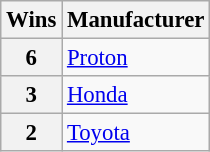<table class="wikitable" style="font-size: 95%;">
<tr>
<th>Wins</th>
<th>Manufacturer</th>
</tr>
<tr>
<th>6</th>
<td> <a href='#'>Proton</a></td>
</tr>
<tr>
<th rowspan=1>3</th>
<td> <a href='#'>Honda</a></td>
</tr>
<tr>
<th rowspan=1>2</th>
<td> <a href='#'>Toyota</a></td>
</tr>
</table>
